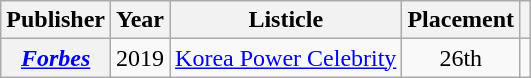<table class="wikitable plainrowheaders sortable" style="margin-right: 0;">
<tr>
<th scope="col">Publisher</th>
<th scope="col">Year</th>
<th scope="col">Listicle</th>
<th scope="col">Placement</th>
<th scope="col" class="unsortable"></th>
</tr>
<tr>
<th scope="row"><em><a href='#'>Forbes</a></em></th>
<td>2019</td>
<td><a href='#'>Korea Power Celebrity</a></td>
<td style="text-align:center;">26th</td>
<td style="text-align:center;"></td>
</tr>
</table>
